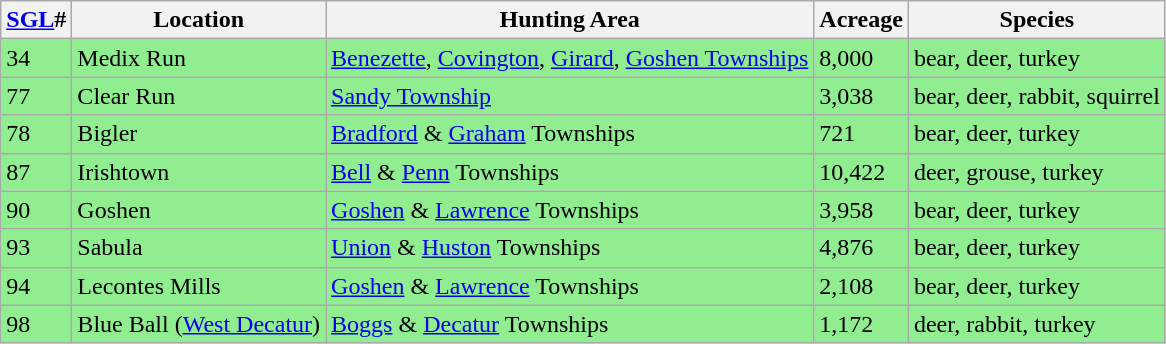<table class="wikitable sortable">
<tr>
<th><a href='#'>SGL</a>#</th>
<th>Location</th>
<th>Hunting Area</th>
<th>Acreage</th>
<th>Species</th>
</tr>
<tr style="background-color:#90EE90;">
<td>34</td>
<td>Medix Run</td>
<td><a href='#'>Benezette</a>, <a href='#'>Covington</a>, <a href='#'>Girard</a>, <a href='#'>Goshen Townships</a></td>
<td>8,000</td>
<td>bear, deer, turkey</td>
</tr>
<tr style="background-color:#90EE90;">
<td>77</td>
<td>Clear Run</td>
<td><a href='#'>Sandy Township</a></td>
<td>3,038</td>
<td>bear, deer, rabbit, squirrel</td>
</tr>
<tr style="background-color:#90EE90;">
<td>78</td>
<td>Bigler</td>
<td><a href='#'>Bradford</a> & <a href='#'>Graham</a> Townships</td>
<td>721</td>
<td>bear, deer, turkey</td>
</tr>
<tr style="background-color:#90EE90;">
<td>87</td>
<td>Irishtown</td>
<td><a href='#'>Bell</a> & <a href='#'>Penn</a> Townships</td>
<td>10,422</td>
<td>deer, grouse, turkey</td>
</tr>
<tr style="background-color:#90EE90;">
<td>90</td>
<td>Goshen</td>
<td><a href='#'>Goshen</a> & <a href='#'>Lawrence</a> Townships</td>
<td>3,958</td>
<td>bear, deer, turkey</td>
</tr>
<tr style="background-color:#90EE90;">
<td>93</td>
<td>Sabula</td>
<td><a href='#'>Union</a> & <a href='#'>Huston</a> Townships</td>
<td>4,876</td>
<td>bear, deer, turkey</td>
</tr>
<tr style="background-color:#90EE90;">
<td>94</td>
<td>Lecontes Mills</td>
<td><a href='#'>Goshen</a> & <a href='#'>Lawrence</a> Townships</td>
<td>2,108</td>
<td>bear, deer, turkey</td>
</tr>
<tr style="background-color:#90EE90;">
<td>98</td>
<td>Blue Ball (<a href='#'>West Decatur</a>)</td>
<td><a href='#'>Boggs</a> & <a href='#'>Decatur</a> Townships</td>
<td>1,172</td>
<td>deer, rabbit, turkey</td>
</tr>
</table>
